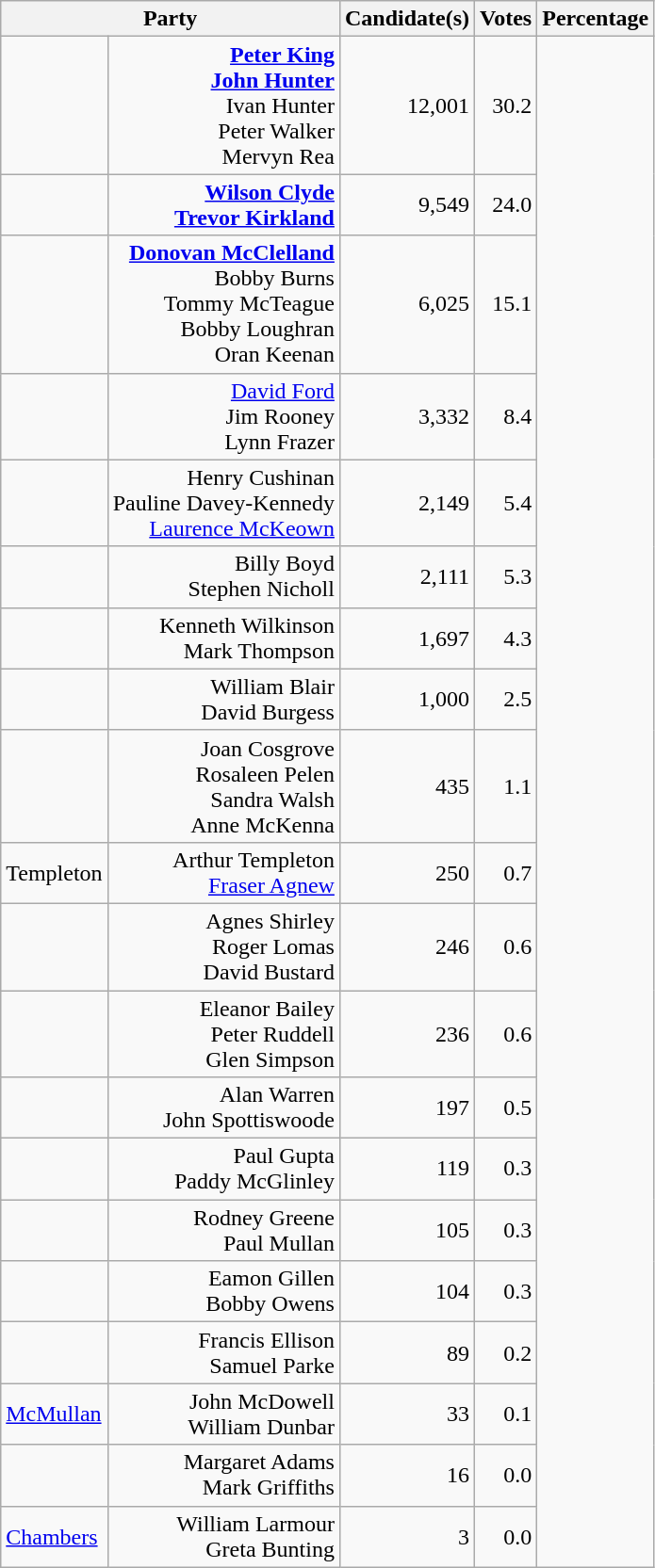<table class="wikitable">
<tr ">
<th colspan="2"  style="text-align:center; vertical-align:top;">Party</th>
<th valign="top">Candidate(s)</th>
<th valign="top">Votes</th>
<th valign="top">Percentage</th>
</tr>
<tr>
<td></td>
<td style="text-align:right;"><strong><a href='#'>Peter King</a></strong><br><strong><a href='#'>John Hunter</a></strong><br>Ivan Hunter<br>Peter Walker<br>Mervyn Rea</td>
<td style="text-align:right;">12,001</td>
<td style="text-align:right;">30.2</td>
</tr>
<tr>
<td></td>
<td style="text-align:right;"><strong><a href='#'>Wilson Clyde</a></strong><br><strong><a href='#'>Trevor Kirkland</a></strong></td>
<td style="text-align:right;">9,549</td>
<td style="text-align:right;">24.0</td>
</tr>
<tr>
<td></td>
<td style="text-align:right;"><strong><a href='#'>Donovan McClelland</a></strong><br>Bobby Burns<br>Tommy McTeague<br>Bobby Loughran<br>Oran Keenan</td>
<td style="text-align:right;">6,025</td>
<td style="text-align:right;">15.1</td>
</tr>
<tr>
<td></td>
<td style="text-align:right;"><a href='#'>David Ford</a><br>Jim Rooney<br>Lynn Frazer</td>
<td style="text-align:right;">3,332</td>
<td style="text-align:right;">8.4</td>
</tr>
<tr>
<td></td>
<td style="text-align:right;">Henry Cushinan<br>Pauline Davey-Kennedy<br><a href='#'>Laurence McKeown</a></td>
<td style="text-align:right;">2,149</td>
<td style="text-align:right;">5.4</td>
</tr>
<tr>
<td></td>
<td style="text-align:right;">Billy Boyd<br>Stephen Nicholl</td>
<td style="text-align:right;">2,111</td>
<td style="text-align:right;">5.3</td>
</tr>
<tr>
<td></td>
<td style="text-align:right;">Kenneth Wilkinson<br>Mark Thompson</td>
<td style="text-align:right;">1,697</td>
<td style="text-align:right;">4.3</td>
</tr>
<tr>
<td></td>
<td style="text-align:right;">William Blair<br>David Burgess</td>
<td style="text-align:right;">1,000</td>
<td style="text-align:right;">2.5</td>
</tr>
<tr>
<td></td>
<td style="text-align:right;">Joan Cosgrove<br>Rosaleen Pelen<br>Sandra Walsh<br>Anne McKenna</td>
<td style="text-align:right;">435</td>
<td style="text-align:right;">1.1</td>
</tr>
<tr>
<td> Templeton</td>
<td style="text-align:right;">Arthur Templeton<br><a href='#'>Fraser Agnew</a></td>
<td style="text-align:right;">250</td>
<td style="text-align:right;">0.7</td>
</tr>
<tr>
<td></td>
<td style="text-align:right;">Agnes Shirley<br>Roger Lomas<br>David Bustard</td>
<td style="text-align:right;">246</td>
<td style="text-align:right;">0.6</td>
</tr>
<tr>
<td></td>
<td style="text-align:right;">Eleanor Bailey<br>Peter Ruddell<br>Glen Simpson</td>
<td style="text-align:right;">236</td>
<td style="text-align:right;">0.6</td>
</tr>
<tr>
<td></td>
<td style="text-align:right;">Alan Warren<br>John Spottiswoode</td>
<td style="text-align:right;">197</td>
<td style="text-align:right;">0.5</td>
</tr>
<tr>
<td></td>
<td style="text-align:right;">Paul Gupta<br>Paddy McGlinley</td>
<td style="text-align:right;">119</td>
<td style="text-align:right;">0.3</td>
</tr>
<tr>
<td></td>
<td style="text-align:right;">Rodney Greene<br>Paul Mullan</td>
<td style="text-align:right;">105</td>
<td style="text-align:right;">0.3</td>
</tr>
<tr>
<td></td>
<td style="text-align:right;">Eamon Gillen<br>Bobby Owens</td>
<td style="text-align:right;">104</td>
<td style="text-align:right;">0.3</td>
</tr>
<tr>
<td></td>
<td style="text-align:right;">Francis Ellison<br>Samuel Parke</td>
<td style="text-align:right;">89</td>
<td style="text-align:right;">0.2</td>
</tr>
<tr>
<td> <a href='#'>McMullan</a></td>
<td style="text-align:right;">John McDowell<br>William Dunbar</td>
<td style="text-align:right;">33</td>
<td style="text-align:right;">0.1</td>
</tr>
<tr>
<td></td>
<td style="text-align:right;">Margaret Adams<br>Mark Griffiths</td>
<td style="text-align:right;">16</td>
<td style="text-align:right;">0.0</td>
</tr>
<tr>
<td> <a href='#'>Chambers</a></td>
<td style="text-align:right;">William Larmour<br>Greta Bunting</td>
<td style="text-align:right;">3</td>
<td style="text-align:right;">0.0</td>
</tr>
</table>
